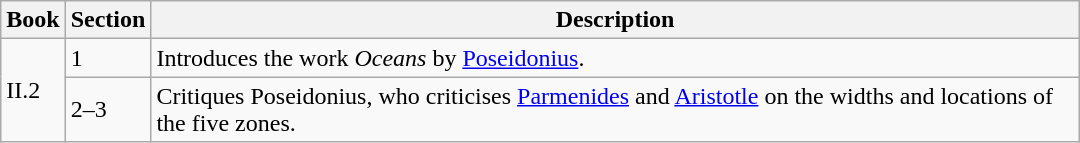<table class="wikitable" style="max-width:45em;">
<tr>
<th>Book</th>
<th>Section</th>
<th>Description</th>
</tr>
<tr>
<td rowspan="2">II.2</td>
<td>1</td>
<td>Introduces the work <em>Oceans</em> by <a href='#'>Poseidonius</a>.</td>
</tr>
<tr>
<td>2–3</td>
<td>Critiques Poseidonius, who criticises <a href='#'>Parmenides</a> and <a href='#'>Aristotle</a> on the widths and locations of the five zones.</td>
</tr>
</table>
